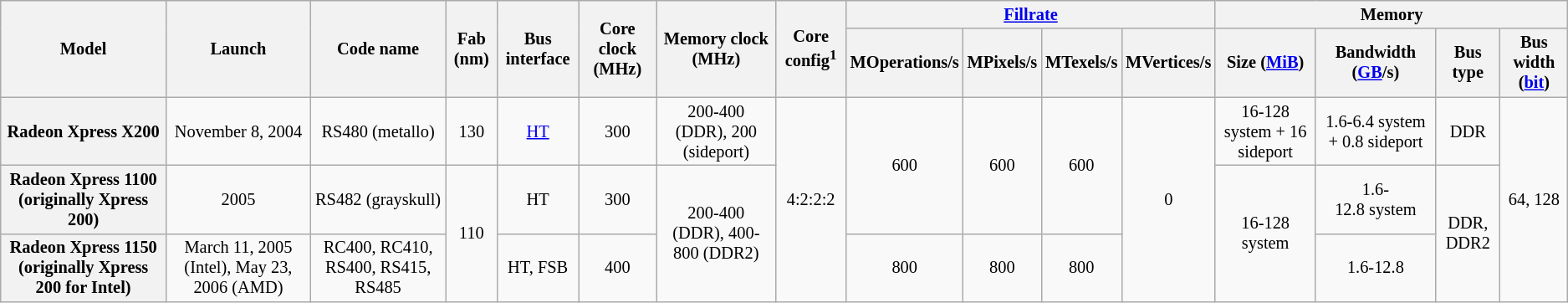<table class="mw-datatable wikitable sortable sort-under" style="font-size:85%; text-align:center;">
<tr>
<th rowspan="2">Model</th>
<th rowspan="2">Launch</th>
<th rowspan="2">Code name</th>
<th rowspan="2">Fab (nm)</th>
<th rowspan="2">Bus interface</th>
<th rowspan="2">Core clock (MHz)</th>
<th rowspan="2">Memory clock (MHz)</th>
<th rowspan="2">Core config<sup>1</sup></th>
<th colspan="4"><a href='#'>Fillrate</a></th>
<th colspan="4">Memory</th>
</tr>
<tr>
<th>MOperations/s</th>
<th>MPixels/s</th>
<th>MTexels/s</th>
<th>MVertices/s</th>
<th>Size (<a href='#'>MiB</a>)</th>
<th>Bandwidth (<a href='#'>GB</a>/s)</th>
<th>Bus type</th>
<th>Bus width (<a href='#'>bit</a>)</th>
</tr>
<tr>
<th>Radeon Xpress X200</th>
<td>November 8, 2004</td>
<td>RS480 (metallo)</td>
<td>130</td>
<td><a href='#'>HT</a></td>
<td>300</td>
<td>200-400 (DDR), 200 (sideport)</td>
<td rowspan="3">4:2:2:2</td>
<td rowspan="2">600</td>
<td rowspan="2">600</td>
<td rowspan="2">600</td>
<td rowspan="3">0</td>
<td>16-128 system + 16 sideport</td>
<td>1.6-6.4 system + 0.8 sideport</td>
<td>DDR</td>
<td rowspan="3">64, 128</td>
</tr>
<tr>
<th>Radeon Xpress 1100 (originally Xpress 200)</th>
<td>2005</td>
<td>RS482 (grayskull)</td>
<td rowspan="2">110</td>
<td>HT</td>
<td>300</td>
<td rowspan="2">200-400 (DDR), 400-800 (DDR2)</td>
<td rowspan="2">16-128 system</td>
<td>1.6-<br>12.8 system</td>
<td rowspan="2">DDR, DDR2</td>
</tr>
<tr>
<th>Radeon Xpress 1150 (originally Xpress 200 for Intel)</th>
<td>March 11, 2005 (Intel), May 23, 2006 (AMD)</td>
<td>RC400, RC410, RS400, RS415, RS485</td>
<td>HT, FSB</td>
<td>400</td>
<td>800</td>
<td>800</td>
<td>800</td>
<td>1.6-12.8</td>
</tr>
</table>
